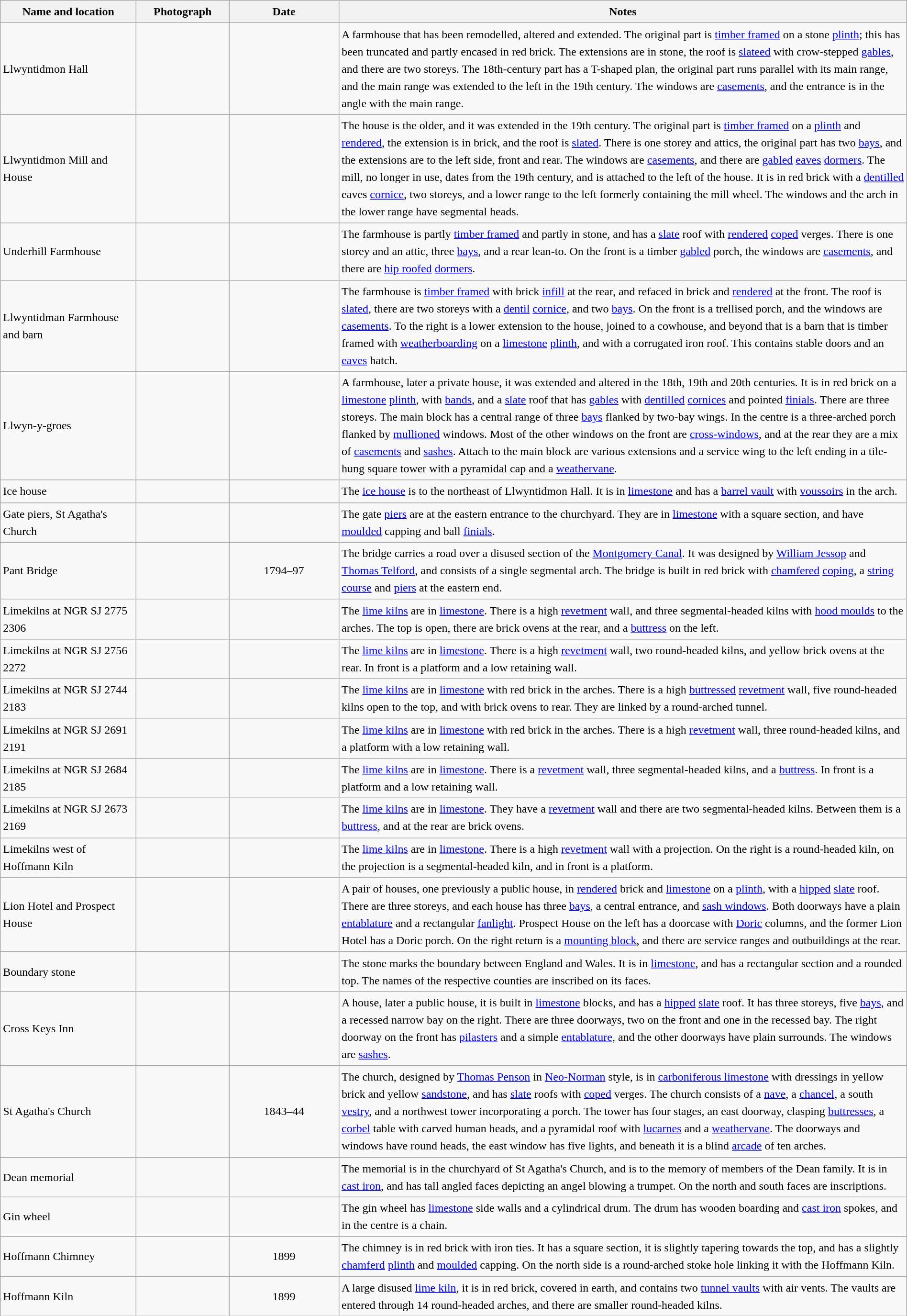<table class="wikitable sortable plainrowheaders" style="width:100%;border:0px;text-align:left;line-height:150%;">
<tr>
<th scope="col"  style="width:150px">Name and location</th>
<th scope="col"  style="width:100px" class="unsortable">Photograph</th>
<th scope="col"  style="width:120px">Date</th>
<th scope="col"  style="width:650px" class="unsortable">Notes</th>
</tr>
<tr>
<td>Llwyntidmon Hall<br><small></small></td>
<td></td>
<td align="center"></td>
<td>A farmhouse that has been remodelled, altered and extended.  The original part is <a href='#'>timber framed</a> on a stone <a href='#'>plinth</a>; this has been truncated and partly encased in red brick.  The extensions are in stone, the roof is <a href='#'>slateed</a> with crow-stepped <a href='#'>gables</a>, and there are two storeys.  The 18th-century part has a T-shaped plan, the original part runs parallel with its main range, and the main range was extended to the left in the 19th century.  The windows are <a href='#'>casements</a>, and the entrance is in the angle with the main range.</td>
</tr>
<tr>
<td>Llwyntidmon Mill and House<br><small></small></td>
<td></td>
<td align="center"></td>
<td>The house is the older, and it was extended in the 19th century.  The original part is <a href='#'>timber framed</a> on a <a href='#'>plinth</a> and <a href='#'>rendered</a>, the extension is in brick, and the roof is <a href='#'>slated</a>.  There is one storey and attics, the original part has two <a href='#'>bays</a>, and the extensions are to the left side, front and rear.  The windows are <a href='#'>casements</a>, and there are <a href='#'>gabled</a> <a href='#'>eaves</a> <a href='#'>dormers</a>.  The mill, no longer in use, dates from the 19th century, and is attached to the left of the house.  It is in red brick with a <a href='#'>dentilled</a> eaves <a href='#'>cornice</a>, two storeys, and a lower range to the left formerly containing the mill wheel.  The windows and the arch in the lower range have segmental heads.</td>
</tr>
<tr>
<td>Underhill Farmhouse<br><small></small></td>
<td></td>
<td align="center"></td>
<td>The farmhouse is partly <a href='#'>timber framed</a> and partly in stone, and has a <a href='#'>slate</a> roof with <a href='#'>rendered</a> <a href='#'>coped</a> verges.  There is one storey and an attic, three <a href='#'>bays</a>, and a rear lean-to.  On the front is a timber <a href='#'>gabled</a> porch, the windows are <a href='#'>casements</a>, and there are <a href='#'>hip roofed</a> <a href='#'>dormers</a>.</td>
</tr>
<tr>
<td>Llwyntidman Farmhouse and barn<br><small></small></td>
<td></td>
<td align="center"></td>
<td>The farmhouse is <a href='#'>timber framed</a> with brick <a href='#'>infill</a> at the rear, and refaced in brick and <a href='#'>rendered</a> at the front.  The roof is <a href='#'>slated</a>, there are two storeys with a <a href='#'>dentil</a> <a href='#'>cornice</a>, and two <a href='#'>bays</a>.  On the front is a trellised porch, and the windows are <a href='#'>casements</a>.  To the right is a lower extension to the house, joined to a cowhouse, and beyond that is a barn that is timber framed with <a href='#'>weatherboarding</a> on a <a href='#'>limestone</a> <a href='#'>plinth</a>, and with a corrugated iron roof.  This contains stable doors and an <a href='#'>eaves</a> hatch.</td>
</tr>
<tr>
<td>Llwyn-y-groes<br><small></small></td>
<td></td>
<td align="center"></td>
<td>A farmhouse, later a private house, it was extended and altered in the 18th, 19th and 20th centuries.  It is in red brick on a <a href='#'>limestone</a> <a href='#'>plinth</a>, with <a href='#'>bands</a>, and a <a href='#'>slate</a> roof that has <a href='#'>gables</a> with <a href='#'>dentilled</a> <a href='#'>cornices</a> and pointed <a href='#'>finials</a>.  There are three storeys.  The main block has a central range of three <a href='#'>bays</a> flanked by two-bay wings.  In the centre is a three-arched porch flanked by <a href='#'>mullioned</a> windows.  Most of the other windows on the front are <a href='#'>cross-windows</a>, and at the rear they are a mix of <a href='#'>casements</a> and <a href='#'>sashes</a>.  Attach to the main block are various extensions and a service wing to the left ending in a tile-hung square tower with a pyramidal cap and a <a href='#'>weathervane</a>.</td>
</tr>
<tr>
<td>Ice house<br><small></small></td>
<td></td>
<td align="center"></td>
<td>The <a href='#'>ice house</a> is to the northeast of Llwyntidmon Hall.  It is in <a href='#'>limestone</a> and has a <a href='#'>barrel vault</a> with <a href='#'>voussoirs</a> in the arch.</td>
</tr>
<tr>
<td>Gate piers, St Agatha's Church<br><small></small></td>
<td></td>
<td align="center"></td>
<td>The gate <a href='#'>piers</a> are at the eastern entrance to the churchyard.  They are in <a href='#'>limestone</a> with a square section, and have <a href='#'>moulded</a> capping and ball <a href='#'>finials</a>.</td>
</tr>
<tr>
<td>Pant Bridge<br><small></small></td>
<td></td>
<td align="center">1794–97</td>
<td>The bridge carries a road over a disused section of the <a href='#'>Montgomery Canal</a>.  It was designed by <a href='#'>William Jessop</a> and <a href='#'>Thomas Telford</a>, and consists of a single segmental arch.  The bridge is built in red brick with <a href='#'>chamfered</a> <a href='#'>coping</a>, a <a href='#'>string course</a> and <a href='#'>piers</a> at the eastern end.</td>
</tr>
<tr>
<td>Limekilns at NGR SJ 2775 2306<br><small></small></td>
<td></td>
<td align="center"></td>
<td>The <a href='#'>lime kilns</a> are in <a href='#'>limestone</a>.  There is a high <a href='#'>revetment</a> wall, and three segmental-headed kilns with <a href='#'>hood moulds</a> to the arches.  The top is open, there are brick ovens at the rear, and a <a href='#'>buttress</a> on the left.</td>
</tr>
<tr>
<td>Limekilns at NGR SJ 2756 2272<br><small></small></td>
<td></td>
<td align="center"></td>
<td>The <a href='#'>lime kilns</a> are in <a href='#'>limestone</a>.  There is a high <a href='#'>revetment</a> wall, two round-headed kilns, and yellow brick ovens at the rear. In front is a platform and a low retaining wall.</td>
</tr>
<tr>
<td>Limekilns at NGR SJ 2744 2183 <br><small></small></td>
<td></td>
<td align="center"></td>
<td>The <a href='#'>lime kilns</a> are in <a href='#'>limestone</a> with red brick in the arches.  There is a high <a href='#'>buttressed</a> <a href='#'>revetment</a> wall, five round-headed kilns open to the top, and with brick ovens to rear.  They are linked by a round-arched tunnel.</td>
</tr>
<tr>
<td>Limekilns at NGR SJ 2691 2191<br><small></small></td>
<td></td>
<td align="center"></td>
<td>The <a href='#'>lime kilns</a> are in <a href='#'>limestone</a> with red brick in the arches.  There is a high <a href='#'>revetment</a> wall, three round-headed kilns, and a platform with a low retaining wall.</td>
</tr>
<tr>
<td>Limekilns at NGR SJ 2684 2185<br><small></small></td>
<td></td>
<td align="center"></td>
<td>The <a href='#'>lime kilns</a> are in <a href='#'>limestone</a>.  There is a <a href='#'>revetment</a> wall, three segmental-headed kilns, and a <a href='#'>buttress</a>.  In front is a platform and a low retaining wall.</td>
</tr>
<tr>
<td>Limekilns at NGR SJ 2673 2169<br><small></small></td>
<td></td>
<td align="center"></td>
<td>The <a href='#'>lime kilns</a> are in <a href='#'>limestone</a>.  They have a <a href='#'>revetment</a> wall and there are two segmental-headed kilns.  Between them is a <a href='#'>buttress</a>, and at the rear are brick ovens.</td>
</tr>
<tr>
<td>Limekilns west of Hoffmann Kiln<br><small></small></td>
<td></td>
<td align="center"></td>
<td>The <a href='#'>lime kilns</a> are in <a href='#'>limestone</a>.  There is a high <a href='#'>revetment</a> wall with a projection.  On the right is a round-headed kiln, on the projection is a segmental-headed kiln, and in front is a platform.</td>
</tr>
<tr>
<td>Lion Hotel and Prospect House<br><small></small></td>
<td></td>
<td align="center"></td>
<td>A pair of houses, one previously a public house, in <a href='#'>rendered</a> brick and <a href='#'>limestone</a> on a <a href='#'>plinth</a>, with a <a href='#'>hipped</a> <a href='#'>slate</a> roof.  There are three storeys, and each house has three <a href='#'>bays</a>, a central entrance, and <a href='#'>sash windows</a>.  Both doorways have a plain <a href='#'>entablature</a> and a rectangular <a href='#'>fanlight</a>.  Prospect House on the left has a doorcase with <a href='#'>Doric</a> columns, and the former Lion Hotel has a Doric porch.  On the right return is a <a href='#'>mounting block</a>, and there are service ranges and outbuildings at the rear.</td>
</tr>
<tr>
<td>Boundary stone<br><small></small></td>
<td></td>
<td align="center"></td>
<td>The stone marks the boundary between England and Wales.  It is in <a href='#'>limestone</a>, and has a rectangular section and a rounded top.  The names of the respective counties are inscribed on its faces.</td>
</tr>
<tr>
<td>Cross Keys Inn<br><small></small></td>
<td></td>
<td align="center"></td>
<td>A house, later a public house, it is built in <a href='#'>limestone</a> blocks, and has a <a href='#'>hipped</a> <a href='#'>slate</a> roof.  It has three storeys, five <a href='#'>bays</a>, and a recessed narrow bay on the right.  There are three doorways, two on the front and one in the recessed bay.  The right doorway on the front has <a href='#'>pilasters</a> and a simple <a href='#'>entablature</a>, and the other doorways have plain surrounds.  The windows are <a href='#'>sashes</a>.</td>
</tr>
<tr>
<td>St Agatha's Church<br><small></small></td>
<td></td>
<td align="center">1843–44</td>
<td>The church, designed by <a href='#'>Thomas Penson</a> in <a href='#'>Neo-Norman</a> style, is in <a href='#'>carboniferous limestone</a> with dressings in yellow brick and yellow <a href='#'>sandstone</a>, and has <a href='#'>slate</a> roofs with <a href='#'>coped</a> verges.  The church consists of a <a href='#'>nave</a>, a <a href='#'>chancel</a>, a south <a href='#'>vestry</a>, and a northwest tower incorporating a porch.  The tower has four stages, an east doorway, clasping <a href='#'>buttresses</a>, a <a href='#'>corbel</a> table with carved human heads, and a pyramidal roof with <a href='#'>lucarnes</a> and a <a href='#'>weathervane</a>.  The doorways and windows have round heads, the east window has five lights, and beneath it is a blind <a href='#'>arcade</a> of ten arches.</td>
</tr>
<tr>
<td>Dean memorial<br><small></small></td>
<td></td>
<td align="center"></td>
<td>The memorial is in the churchyard of St Agatha's Church, and is to the memory of members of the Dean family.  It is in <a href='#'>cast iron</a>, and has tall angled faces depicting an angel blowing a trumpet.  On the north and south faces are inscriptions.</td>
</tr>
<tr>
<td>Gin wheel<br><small></small></td>
<td></td>
<td align="center"></td>
<td>The gin wheel has <a href='#'>limestone</a> side walls and a cylindrical drum.  The drum has wooden boarding and <a href='#'>cast iron</a> spokes, and in the centre is a chain.</td>
</tr>
<tr>
<td>Hoffmann Chimney<br><small></small></td>
<td></td>
<td align="center">1899</td>
<td>The chimney is in red brick with iron ties.  It has a square section, it is slightly tapering towards the top, and has a slightly <a href='#'>chamferd</a> <a href='#'>plinth</a> and <a href='#'>moulded</a> capping.  On the north side is a round-arched stoke hole linking it with the Hoffmann Kiln.</td>
</tr>
<tr>
<td>Hoffmann Kiln<br><small></small></td>
<td></td>
<td align="center">1899</td>
<td>A large disused <a href='#'>lime kiln</a>, it is in red brick, covered in earth, and contains two <a href='#'>tunnel vaults</a> with air vents.  The vaults are entered through 14 round-headed arches, and there are smaller round-headed kilns.</td>
</tr>
<tr>
</tr>
</table>
